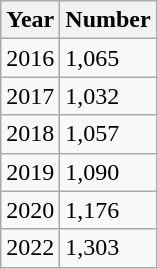<table class="wikitable sortable">
<tr>
<th>Year</th>
<th>Number</th>
</tr>
<tr>
<td>2016</td>
<td>1,065</td>
</tr>
<tr>
<td>2017</td>
<td>1,032</td>
</tr>
<tr>
<td>2018</td>
<td>1,057</td>
</tr>
<tr>
<td>2019</td>
<td>1,090</td>
</tr>
<tr>
<td>2020</td>
<td>1,176</td>
</tr>
<tr>
<td>2022</td>
<td>1,303</td>
</tr>
</table>
